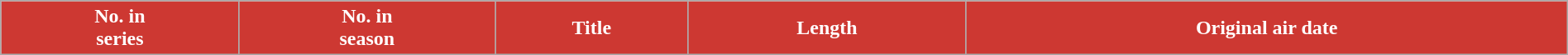<table class="wikitable plainrowheaders" style="width:100%; margin:auto; background:#FFFFFF;">
<tr>
<th scope="col" style="background-color: #CD3832;; color:#FFF;; text-align: center;">No. in<br>series</th>
<th scope="col" style="background-color: #CD3832;; color:#FFF;; text-align: center;">No. in<br>season</th>
<th scope="col" style="background-color: #CD3832;; color:#FFF;; text-align: center;">Title</th>
<th scope="col" style="background-color: #CD3832;; color:#FFF;; text-align: center;">Length</th>
<th scope="col" style="background-color: #CD3832;; color:#FFF;; text-align: center;">Original air date<br>






































































































</th>
</tr>
</table>
